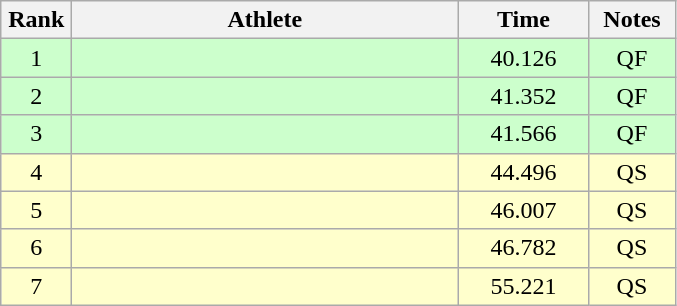<table class=wikitable style="text-align:center">
<tr>
<th width=40>Rank</th>
<th width=250>Athlete</th>
<th width=80>Time</th>
<th width=50>Notes</th>
</tr>
<tr bgcolor="ccffcc">
<td>1</td>
<td align=left></td>
<td>40.126</td>
<td>QF</td>
</tr>
<tr bgcolor="ccffcc">
<td>2</td>
<td align=left></td>
<td>41.352</td>
<td>QF</td>
</tr>
<tr bgcolor="ccffcc">
<td>3</td>
<td align=left></td>
<td>41.566</td>
<td>QF</td>
</tr>
<tr bgcolor="#ffffcc">
<td>4</td>
<td align=left></td>
<td>44.496</td>
<td>QS</td>
</tr>
<tr bgcolor="#ffffcc">
<td>5</td>
<td align=left></td>
<td>46.007</td>
<td>QS</td>
</tr>
<tr bgcolor="#ffffcc">
<td>6</td>
<td align=left></td>
<td>46.782</td>
<td>QS</td>
</tr>
<tr bgcolor="#ffffcc">
<td>7</td>
<td align=left></td>
<td>55.221</td>
<td>QS</td>
</tr>
</table>
